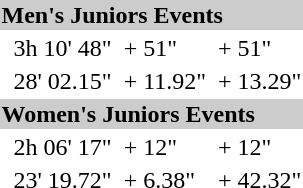<table>
<tr bgcolor="#cccccc">
<td colspan=7><strong>Men's Juniors Events</strong></td>
</tr>
<tr>
<td><br></td>
<td></td>
<td>3h 10' 48"</td>
<td></td>
<td>+ 51"</td>
<td></td>
<td>+ 51"</td>
</tr>
<tr>
<td><br></td>
<td></td>
<td>28' 02.15"</td>
<td></td>
<td>+ 11.92"</td>
<td></td>
<td>+ 13.29"</td>
</tr>
<tr bgcolor="#cccccc">
<td colspan=7><strong>Women's Juniors Events</strong></td>
</tr>
<tr>
<td><br></td>
<td></td>
<td>2h 06' 17"</td>
<td></td>
<td>+ 12"</td>
<td></td>
<td>+ 12"</td>
</tr>
<tr>
<td><br></td>
<td></td>
<td>23' 19.72"</td>
<td></td>
<td>+ 6.38"</td>
<td></td>
<td>+ 42.32"</td>
</tr>
</table>
